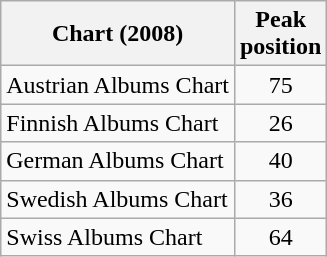<table class="wikitable sortable" border="1">
<tr>
<th scope="col">Chart (2008)</th>
<th scope="col">Peak<br>position</th>
</tr>
<tr>
<td>Austrian Albums Chart</td>
<td style="text-align:center;">75</td>
</tr>
<tr>
<td>Finnish Albums Chart</td>
<td style="text-align:center;">26</td>
</tr>
<tr>
<td>German Albums Chart</td>
<td style="text-align:center;">40</td>
</tr>
<tr>
<td>Swedish Albums Chart</td>
<td style="text-align:center;">36</td>
</tr>
<tr>
<td>Swiss Albums Chart</td>
<td style="text-align:center;">64</td>
</tr>
</table>
